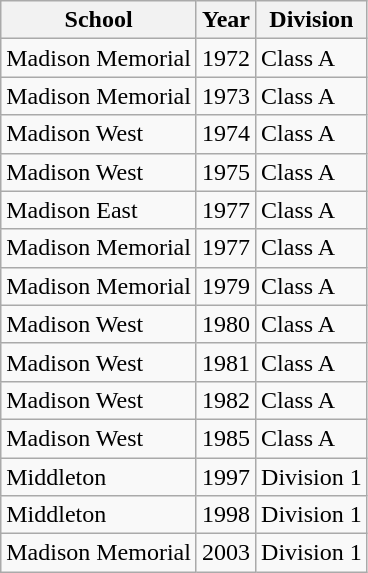<table class="wikitable">
<tr>
<th>School</th>
<th>Year</th>
<th>Division</th>
</tr>
<tr>
<td>Madison Memorial</td>
<td>1972</td>
<td>Class A</td>
</tr>
<tr>
<td>Madison Memorial</td>
<td>1973</td>
<td>Class A</td>
</tr>
<tr>
<td>Madison West</td>
<td>1974</td>
<td>Class A</td>
</tr>
<tr>
<td>Madison West</td>
<td>1975</td>
<td>Class A</td>
</tr>
<tr>
<td>Madison East</td>
<td>1977</td>
<td>Class A</td>
</tr>
<tr>
<td>Madison Memorial</td>
<td>1977</td>
<td>Class A</td>
</tr>
<tr>
<td>Madison Memorial</td>
<td>1979</td>
<td>Class A</td>
</tr>
<tr>
<td>Madison West</td>
<td>1980</td>
<td>Class A</td>
</tr>
<tr>
<td>Madison West</td>
<td>1981</td>
<td>Class A</td>
</tr>
<tr>
<td>Madison West</td>
<td>1982</td>
<td>Class A</td>
</tr>
<tr>
<td>Madison West</td>
<td>1985</td>
<td>Class A</td>
</tr>
<tr>
<td>Middleton</td>
<td>1997</td>
<td>Division 1</td>
</tr>
<tr>
<td>Middleton</td>
<td>1998</td>
<td>Division 1</td>
</tr>
<tr>
<td>Madison Memorial</td>
<td>2003</td>
<td>Division 1</td>
</tr>
</table>
